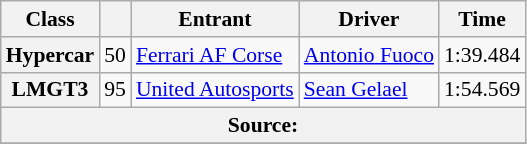<table class="wikitable" style="font-size:90%;">
<tr>
<th>Class</th>
<th></th>
<th>Entrant</th>
<th>Driver</th>
<th>Time</th>
</tr>
<tr>
<th>Hypercar</th>
<td style="text-align:center;">50</td>
<td> <a href='#'>Ferrari AF Corse</a></td>
<td> <a href='#'>Antonio Fuoco</a></td>
<td>1:39.484</td>
</tr>
<tr>
<th>LMGT3</th>
<td style="text-align:center;">95</td>
<td> <a href='#'>United Autosports</a></td>
<td> <a href='#'>Sean Gelael</a></td>
<td>1:54.569</td>
</tr>
<tr>
<th colspan="6">Source:</th>
</tr>
<tr>
</tr>
</table>
